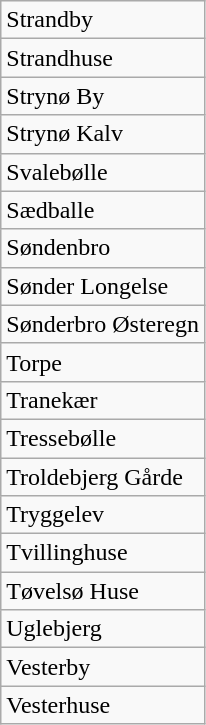<table class="wikitable" style="float:left; margin-right:1em">
<tr>
<td>Strandby</td>
</tr>
<tr>
<td>Strandhuse</td>
</tr>
<tr>
<td>Strynø By</td>
</tr>
<tr>
<td>Strynø Kalv</td>
</tr>
<tr>
<td>Svalebølle</td>
</tr>
<tr>
<td>Sædballe</td>
</tr>
<tr>
<td>Søndenbro</td>
</tr>
<tr>
<td>Sønder Longelse</td>
</tr>
<tr>
<td>Sønderbro Østeregn</td>
</tr>
<tr>
<td>Torpe</td>
</tr>
<tr>
<td>Tranekær</td>
</tr>
<tr>
<td>Tressebølle</td>
</tr>
<tr>
<td>Troldebjerg Gårde</td>
</tr>
<tr>
<td>Tryggelev</td>
</tr>
<tr>
<td>Tvillinghuse</td>
</tr>
<tr>
<td>Tøvelsø Huse</td>
</tr>
<tr>
<td>Uglebjerg</td>
</tr>
<tr>
<td>Vesterby</td>
</tr>
<tr>
<td>Vesterhuse</td>
</tr>
</table>
